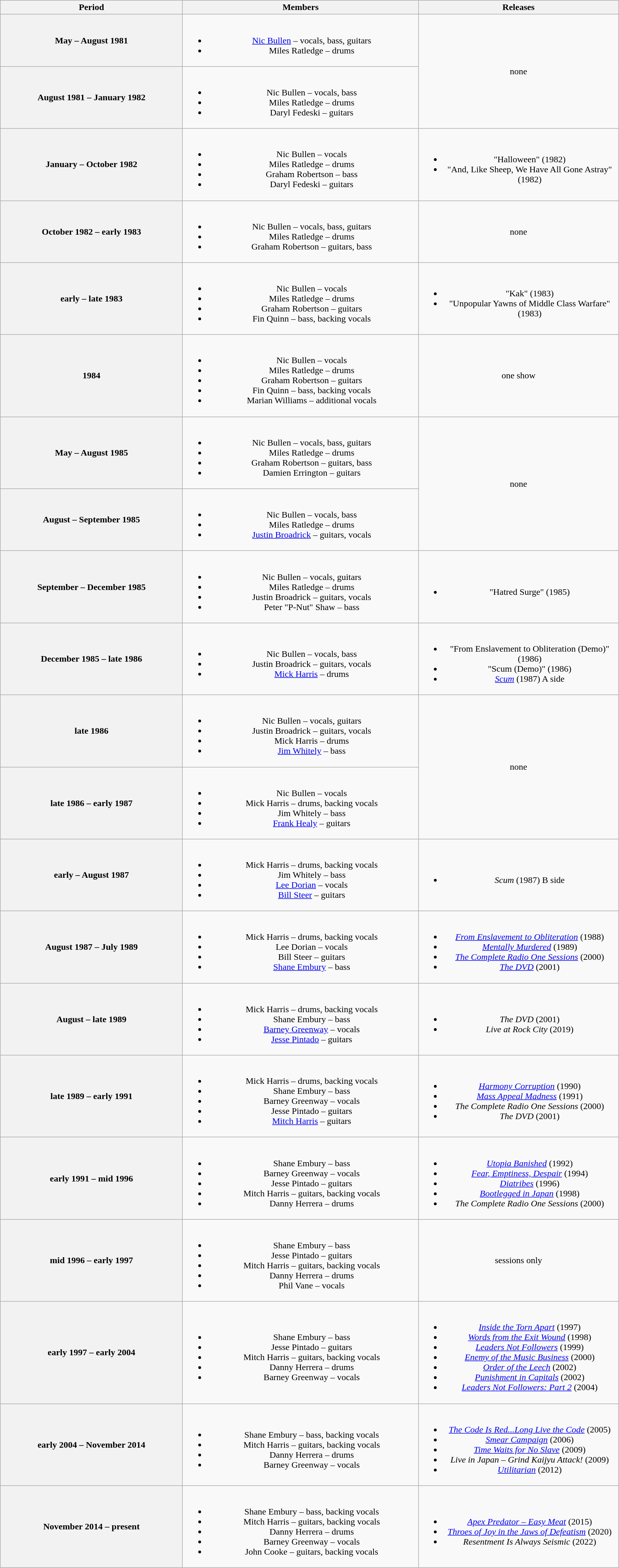<table class="wikitable plainrowheaders" style="text-align:center;">
<tr>
<th scope="col" style="width:20em;">Period</th>
<th scope="col" style="width:26em;">Members</th>
<th scope="col" style="width:22em;">Releases</th>
</tr>
<tr>
<th>May – August 1981</th>
<td><br><ul><li><a href='#'>Nic Bullen</a> – vocals, bass, guitars</li><li>Miles Ratledge – drums</li></ul></td>
<td rowspan="2">none</td>
</tr>
<tr>
<th>August 1981 – January 1982</th>
<td><br><ul><li>Nic Bullen – vocals, bass</li><li>Miles Ratledge – drums</li><li>Daryl Fedeski – guitars</li></ul></td>
</tr>
<tr>
<th>January – October 1982</th>
<td><br><ul><li>Nic Bullen – vocals</li><li>Miles Ratledge – drums</li><li>Graham Robertson – bass</li><li>Daryl Fedeski – guitars</li></ul></td>
<td><br><ul><li>"Halloween" (1982)</li><li>"And, Like Sheep, We Have All Gone Astray" (1982)</li></ul></td>
</tr>
<tr>
<th>October 1982 – early 1983</th>
<td><br><ul><li>Nic Bullen – vocals, bass, guitars</li><li>Miles Ratledge – drums</li><li>Graham Robertson – guitars, bass</li></ul></td>
<td>none</td>
</tr>
<tr>
<th>early – late 1983</th>
<td><br><ul><li>Nic Bullen – vocals</li><li>Miles Ratledge – drums</li><li>Graham Robertson – guitars</li><li>Fin Quinn – bass, backing vocals</li></ul></td>
<td><br><ul><li>"Kak" (1983)</li><li>"Unpopular Yawns of Middle Class Warfare" (1983)</li></ul></td>
</tr>
<tr>
<th>1984</th>
<td><br><ul><li>Nic Bullen – vocals</li><li>Miles Ratledge – drums</li><li>Graham Robertson – guitars</li><li>Fin Quinn – bass, backing vocals</li><li>Marian Williams – additional vocals</li></ul></td>
<td>one show</td>
</tr>
<tr>
<th>May – August 1985</th>
<td><br><ul><li>Nic Bullen – vocals, bass, guitars</li><li>Miles Ratledge – drums</li><li>Graham Robertson – guitars, bass</li><li>Damien Errington – guitars</li></ul></td>
<td rowspan="2">none</td>
</tr>
<tr>
<th>August – September 1985</th>
<td><br><ul><li>Nic Bullen – vocals, bass</li><li>Miles Ratledge – drums</li><li><a href='#'>Justin Broadrick</a> – guitars, vocals</li></ul></td>
</tr>
<tr>
<th>September – December 1985</th>
<td><br><ul><li>Nic Bullen – vocals, guitars</li><li>Miles Ratledge – drums</li><li>Justin Broadrick – guitars, vocals</li><li>Peter "P-Nut" Shaw – bass</li></ul></td>
<td><br><ul><li>"Hatred Surge" (1985)</li></ul></td>
</tr>
<tr>
<th>December 1985 – late 1986</th>
<td><br><ul><li>Nic Bullen – vocals, bass</li><li>Justin Broadrick – guitars, vocals</li><li><a href='#'>Mick Harris</a> – drums</li></ul></td>
<td><br><ul><li>"From Enslavement to Obliteration (Demo)" (1986)</li><li>"Scum (Demo)" (1986)</li><li><em><a href='#'>Scum</a></em> (1987) A side</li></ul></td>
</tr>
<tr>
<th>late 1986</th>
<td><br><ul><li>Nic Bullen – vocals, guitars</li><li>Justin Broadrick – guitars, vocals</li><li>Mick Harris – drums</li><li><a href='#'>Jim Whitely</a> – bass</li></ul></td>
<td rowspan="2">none</td>
</tr>
<tr>
<th>late 1986 – early 1987</th>
<td><br><ul><li>Nic Bullen – vocals</li><li>Mick Harris – drums, backing vocals</li><li>Jim Whitely – bass</li><li><a href='#'>Frank Healy</a> – guitars</li></ul></td>
</tr>
<tr>
<th>early – August 1987</th>
<td><br><ul><li>Mick Harris – drums, backing vocals</li><li>Jim Whitely – bass</li><li><a href='#'>Lee Dorian</a> – vocals</li><li><a href='#'>Bill Steer</a> – guitars</li></ul></td>
<td><br><ul><li><em>Scum</em> (1987) B side</li></ul></td>
</tr>
<tr>
<th>August 1987 – July 1989</th>
<td><br><ul><li>Mick Harris – drums, backing vocals</li><li>Lee Dorian – vocals</li><li>Bill Steer – guitars</li><li><a href='#'>Shane Embury</a> – bass</li></ul></td>
<td><br><ul><li><em><a href='#'>From Enslavement to Obliteration</a></em> (1988)</li><li><em><a href='#'>Mentally Murdered</a></em> (1989)</li><li><em><a href='#'>The Complete Radio One Sessions</a></em> (2000) </li><li><em><a href='#'>The DVD</a></em> (2001) </li></ul></td>
</tr>
<tr>
<th>August – late 1989</th>
<td><br><ul><li>Mick Harris – drums, backing vocals</li><li>Shane Embury – bass</li><li><a href='#'>Barney Greenway</a> – vocals</li><li><a href='#'>Jesse Pintado</a> – guitars</li></ul></td>
<td><br><ul><li><em>The DVD</em> (2001) </li><li><em>Live at Rock City</em> (2019)</li></ul></td>
</tr>
<tr>
<th>late 1989 – early 1991</th>
<td><br><ul><li>Mick Harris – drums, backing vocals</li><li>Shane Embury – bass</li><li>Barney Greenway – vocals</li><li>Jesse Pintado – guitars</li><li><a href='#'>Mitch Harris</a> – guitars</li></ul></td>
<td><br><ul><li><em><a href='#'>Harmony Corruption</a></em> (1990)</li><li><em><a href='#'>Mass Appeal Madness</a></em> (1991)</li><li><em>The Complete Radio One Sessions</em> (2000) </li><li><em>The DVD</em> (2001) </li></ul></td>
</tr>
<tr>
<th>early 1991 – mid 1996</th>
<td><br><ul><li>Shane Embury – bass</li><li>Barney Greenway – vocals</li><li>Jesse Pintado – guitars</li><li>Mitch Harris – guitars, backing vocals</li><li>Danny Herrera – drums</li></ul></td>
<td><br><ul><li><em><a href='#'>Utopia Banished</a></em> (1992)</li><li><em><a href='#'>Fear, Emptiness, Despair</a></em> (1994)</li><li><em><a href='#'>Diatribes</a></em> (1996)</li><li><em><a href='#'>Bootlegged in Japan</a></em> (1998)</li><li><em>The Complete Radio One Sessions</em> (2000) </li></ul></td>
</tr>
<tr>
<th>mid 1996 – early 1997</th>
<td><br><ul><li>Shane Embury – bass</li><li>Jesse Pintado – guitars</li><li>Mitch Harris – guitars, backing vocals</li><li>Danny Herrera – drums</li><li>Phil Vane – vocals</li></ul></td>
<td>sessions only</td>
</tr>
<tr>
<th>early 1997 – early 2004</th>
<td><br><ul><li>Shane Embury – bass</li><li>Jesse Pintado – guitars</li><li>Mitch Harris – guitars, backing vocals</li><li>Danny Herrera – drums</li><li>Barney Greenway – vocals</li></ul></td>
<td><br><ul><li><em><a href='#'>Inside the Torn Apart</a></em> (1997)</li><li><em><a href='#'>Words from the Exit Wound</a></em> (1998)</li><li><em><a href='#'>Leaders Not Followers</a></em> (1999)</li><li><em><a href='#'>Enemy of the Music Business</a></em> (2000)</li><li><em><a href='#'>Order of the Leech</a></em> (2002) </li><li><em><a href='#'>Punishment in Capitals</a></em> (2002)</li><li><em><a href='#'>Leaders Not Followers: Part 2</a></em> (2004) </li></ul></td>
</tr>
<tr>
<th>early 2004 – November 2014</th>
<td><br><ul><li>Shane Embury – bass, backing vocals</li><li>Mitch Harris – guitars, backing vocals</li><li>Danny Herrera – drums</li><li>Barney Greenway – vocals</li></ul></td>
<td><br><ul><li><em><a href='#'>The Code Is Red...Long Live the Code</a></em> (2005)</li><li><em><a href='#'>Smear Campaign</a></em> (2006)</li><li><em><a href='#'>Time Waits for No Slave</a></em> (2009)</li><li><em>Live in Japan – Grind Kaijyu Attack!</em> (2009)</li><li><em><a href='#'>Utilitarian</a></em> (2012)</li></ul></td>
</tr>
<tr>
<th>November 2014 – present</th>
<td><br><ul><li>Shane Embury – bass, backing vocals</li><li>Mitch Harris – guitars, backing vocals </li><li>Danny Herrera – drums</li><li>Barney Greenway – vocals</li><li>John Cooke – guitars, backing vocals </li></ul></td>
<td><br><ul><li><em><a href='#'>Apex Predator – Easy Meat</a></em> (2015)</li><li><em><a href='#'>Throes of Joy in the Jaws of Defeatism</a></em> (2020)</li><li><em>Resentment Is Always Seismic</em> (2022)</li></ul></td>
</tr>
</table>
